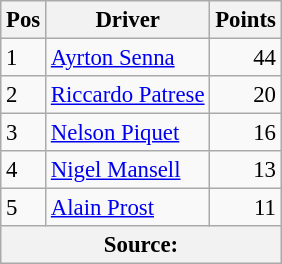<table class="wikitable" style="font-size: 95%;">
<tr>
<th>Pos</th>
<th>Driver</th>
<th>Points</th>
</tr>
<tr>
<td>1</td>
<td> <a href='#'>Ayrton Senna</a></td>
<td align="right">44</td>
</tr>
<tr>
<td>2</td>
<td> <a href='#'>Riccardo Patrese</a></td>
<td align="right">20</td>
</tr>
<tr>
<td>3</td>
<td> <a href='#'>Nelson Piquet</a></td>
<td align="right">16</td>
</tr>
<tr>
<td>4</td>
<td> <a href='#'>Nigel Mansell</a></td>
<td align="right">13</td>
</tr>
<tr>
<td>5</td>
<td> <a href='#'>Alain Prost</a></td>
<td align="right">11</td>
</tr>
<tr>
<th colspan="4">Source: </th>
</tr>
</table>
